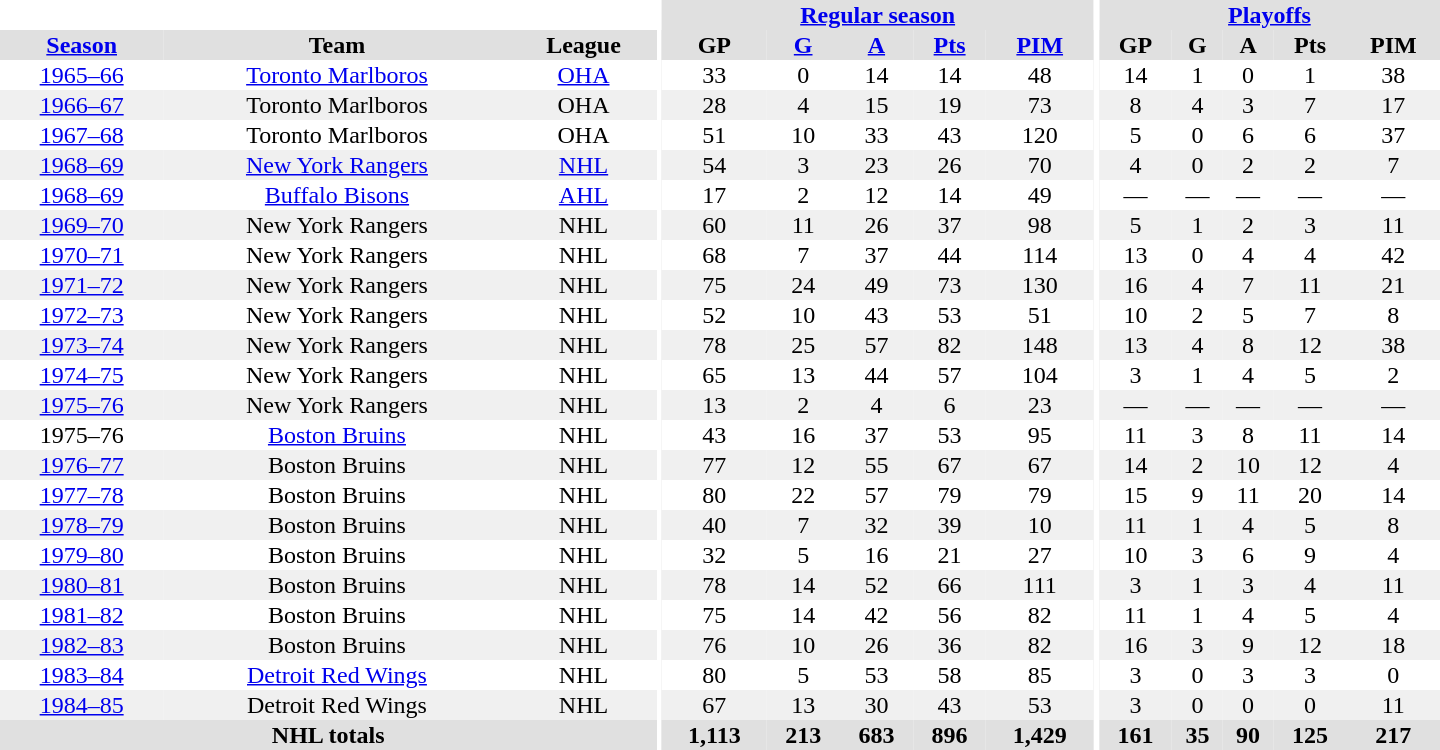<table border="0" cellpadding="1" cellspacing="0" style="text-align:center; width:60em">
<tr bgcolor="#e0e0e0">
<th colspan="3" bgcolor="#ffffff"></th>
<th rowspan="100" bgcolor="#ffffff"></th>
<th colspan="5"><a href='#'>Regular season</a></th>
<th rowspan="100" bgcolor="#ffffff"></th>
<th colspan="5"><a href='#'>Playoffs</a></th>
</tr>
<tr bgcolor="#e0e0e0">
<th><a href='#'>Season</a></th>
<th>Team</th>
<th>League</th>
<th>GP</th>
<th><a href='#'>G</a></th>
<th><a href='#'>A</a></th>
<th><a href='#'>Pts</a></th>
<th><a href='#'>PIM</a></th>
<th>GP</th>
<th>G</th>
<th>A</th>
<th>Pts</th>
<th>PIM</th>
</tr>
<tr>
<td><a href='#'>1965–66</a></td>
<td><a href='#'>Toronto Marlboros</a></td>
<td><a href='#'>OHA</a></td>
<td>33</td>
<td>0</td>
<td>14</td>
<td>14</td>
<td>48</td>
<td>14</td>
<td>1</td>
<td>0</td>
<td>1</td>
<td>38</td>
</tr>
<tr bgcolor="#f0f0f0">
<td><a href='#'>1966–67</a></td>
<td>Toronto Marlboros</td>
<td>OHA</td>
<td>28</td>
<td>4</td>
<td>15</td>
<td>19</td>
<td>73</td>
<td>8</td>
<td>4</td>
<td>3</td>
<td>7</td>
<td>17</td>
</tr>
<tr>
<td><a href='#'>1967–68</a></td>
<td>Toronto Marlboros</td>
<td>OHA</td>
<td>51</td>
<td>10</td>
<td>33</td>
<td>43</td>
<td>120</td>
<td>5</td>
<td>0</td>
<td>6</td>
<td>6</td>
<td>37</td>
</tr>
<tr bgcolor="#f0f0f0">
<td><a href='#'>1968–69</a></td>
<td><a href='#'>New York Rangers</a></td>
<td><a href='#'>NHL</a></td>
<td>54</td>
<td>3</td>
<td>23</td>
<td>26</td>
<td>70</td>
<td>4</td>
<td>0</td>
<td>2</td>
<td>2</td>
<td>7</td>
</tr>
<tr>
<td><a href='#'>1968–69</a></td>
<td><a href='#'>Buffalo Bisons</a></td>
<td><a href='#'>AHL</a></td>
<td>17</td>
<td>2</td>
<td>12</td>
<td>14</td>
<td>49</td>
<td>—</td>
<td>—</td>
<td>—</td>
<td>—</td>
<td>—</td>
</tr>
<tr bgcolor="#f0f0f0">
<td><a href='#'>1969–70</a></td>
<td>New York Rangers</td>
<td>NHL</td>
<td>60</td>
<td>11</td>
<td>26</td>
<td>37</td>
<td>98</td>
<td>5</td>
<td>1</td>
<td>2</td>
<td>3</td>
<td>11</td>
</tr>
<tr>
<td><a href='#'>1970–71</a></td>
<td>New York Rangers</td>
<td>NHL</td>
<td>68</td>
<td>7</td>
<td>37</td>
<td>44</td>
<td>114</td>
<td>13</td>
<td>0</td>
<td>4</td>
<td>4</td>
<td>42</td>
</tr>
<tr bgcolor="#f0f0f0">
<td><a href='#'>1971–72</a></td>
<td>New York Rangers</td>
<td>NHL</td>
<td>75</td>
<td>24</td>
<td>49</td>
<td>73</td>
<td>130</td>
<td>16</td>
<td>4</td>
<td>7</td>
<td>11</td>
<td>21</td>
</tr>
<tr>
<td><a href='#'>1972–73</a></td>
<td>New York Rangers</td>
<td>NHL</td>
<td>52</td>
<td>10</td>
<td>43</td>
<td>53</td>
<td>51</td>
<td>10</td>
<td>2</td>
<td>5</td>
<td>7</td>
<td>8</td>
</tr>
<tr bgcolor="#f0f0f0">
<td><a href='#'>1973–74</a></td>
<td>New York Rangers</td>
<td>NHL</td>
<td>78</td>
<td>25</td>
<td>57</td>
<td>82</td>
<td>148</td>
<td>13</td>
<td>4</td>
<td>8</td>
<td>12</td>
<td>38</td>
</tr>
<tr>
<td><a href='#'>1974–75</a></td>
<td>New York Rangers</td>
<td>NHL</td>
<td>65</td>
<td>13</td>
<td>44</td>
<td>57</td>
<td>104</td>
<td>3</td>
<td>1</td>
<td>4</td>
<td>5</td>
<td>2</td>
</tr>
<tr bgcolor="#f0f0f0">
<td><a href='#'>1975–76</a></td>
<td>New York Rangers</td>
<td>NHL</td>
<td>13</td>
<td>2</td>
<td>4</td>
<td>6</td>
<td>23</td>
<td>—</td>
<td>—</td>
<td>—</td>
<td>—</td>
<td>—</td>
</tr>
<tr>
<td>1975–76</td>
<td><a href='#'>Boston Bruins</a></td>
<td>NHL</td>
<td>43</td>
<td>16</td>
<td>37</td>
<td>53</td>
<td>95</td>
<td>11</td>
<td>3</td>
<td>8</td>
<td>11</td>
<td>14</td>
</tr>
<tr bgcolor="#f0f0f0">
<td><a href='#'>1976–77</a></td>
<td>Boston Bruins</td>
<td>NHL</td>
<td>77</td>
<td>12</td>
<td>55</td>
<td>67</td>
<td>67</td>
<td>14</td>
<td>2</td>
<td>10</td>
<td>12</td>
<td>4</td>
</tr>
<tr>
<td><a href='#'>1977–78</a></td>
<td>Boston Bruins</td>
<td>NHL</td>
<td>80</td>
<td>22</td>
<td>57</td>
<td>79</td>
<td>79</td>
<td>15</td>
<td>9</td>
<td>11</td>
<td>20</td>
<td>14</td>
</tr>
<tr bgcolor="#f0f0f0">
<td><a href='#'>1978–79</a></td>
<td>Boston Bruins</td>
<td>NHL</td>
<td>40</td>
<td>7</td>
<td>32</td>
<td>39</td>
<td>10</td>
<td>11</td>
<td>1</td>
<td>4</td>
<td>5</td>
<td>8</td>
</tr>
<tr>
<td><a href='#'>1979–80</a></td>
<td>Boston Bruins</td>
<td>NHL</td>
<td>32</td>
<td>5</td>
<td>16</td>
<td>21</td>
<td>27</td>
<td>10</td>
<td>3</td>
<td>6</td>
<td>9</td>
<td>4</td>
</tr>
<tr bgcolor="#f0f0f0">
<td><a href='#'>1980–81</a></td>
<td>Boston Bruins</td>
<td>NHL</td>
<td>78</td>
<td>14</td>
<td>52</td>
<td>66</td>
<td>111</td>
<td>3</td>
<td>1</td>
<td>3</td>
<td>4</td>
<td>11</td>
</tr>
<tr>
<td><a href='#'>1981–82</a></td>
<td>Boston Bruins</td>
<td>NHL</td>
<td>75</td>
<td>14</td>
<td>42</td>
<td>56</td>
<td>82</td>
<td>11</td>
<td>1</td>
<td>4</td>
<td>5</td>
<td>4</td>
</tr>
<tr bgcolor="#f0f0f0">
<td><a href='#'>1982–83</a></td>
<td>Boston Bruins</td>
<td>NHL</td>
<td>76</td>
<td>10</td>
<td>26</td>
<td>36</td>
<td>82</td>
<td>16</td>
<td>3</td>
<td>9</td>
<td>12</td>
<td>18</td>
</tr>
<tr>
<td><a href='#'>1983–84</a></td>
<td><a href='#'>Detroit Red Wings</a></td>
<td>NHL</td>
<td>80</td>
<td>5</td>
<td>53</td>
<td>58</td>
<td>85</td>
<td>3</td>
<td>0</td>
<td>3</td>
<td>3</td>
<td>0</td>
</tr>
<tr bgcolor="#f0f0f0">
<td><a href='#'>1984–85</a></td>
<td>Detroit Red Wings</td>
<td>NHL</td>
<td>67</td>
<td>13</td>
<td>30</td>
<td>43</td>
<td>53</td>
<td>3</td>
<td>0</td>
<td>0</td>
<td>0</td>
<td>11</td>
</tr>
<tr bgcolor="#e0e0e0">
<th colspan="3">NHL totals</th>
<th>1,113</th>
<th>213</th>
<th>683</th>
<th>896</th>
<th>1,429</th>
<th>161</th>
<th>35</th>
<th>90</th>
<th>125</th>
<th>217</th>
</tr>
</table>
